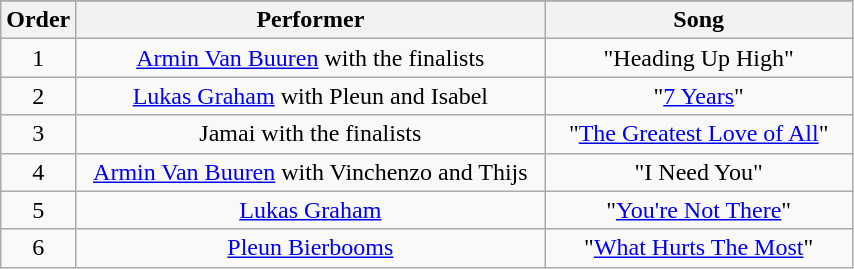<table class="wikitable" style="text-align:center; width:45%;">
<tr>
</tr>
<tr>
<th style="width:01%;">Order</th>
<th style="width:60%;">Performer</th>
<th style="width:50%;">Song</th>
</tr>
<tr>
<td>1</td>
<td><a href='#'>Armin Van Buuren</a> with the finalists</td>
<td>"Heading Up High"</td>
</tr>
<tr>
<td>2</td>
<td><a href='#'>Lukas Graham</a> with Pleun and Isabel</td>
<td>"<a href='#'>7 Years</a>"</td>
</tr>
<tr>
<td>3</td>
<td>Jamai with the finalists</td>
<td>"<a href='#'>The Greatest Love of All</a>"</td>
</tr>
<tr>
<td>4</td>
<td><a href='#'>Armin Van Buuren</a> with Vinchenzo and Thijs</td>
<td>"I Need You"</td>
</tr>
<tr>
<td>5</td>
<td><a href='#'>Lukas Graham</a></td>
<td>"<a href='#'>You're Not There</a>"</td>
</tr>
<tr>
<td>6</td>
<td><a href='#'>Pleun Bierbooms</a></td>
<td>"<a href='#'>What Hurts The Most</a>"</td>
</tr>
</table>
